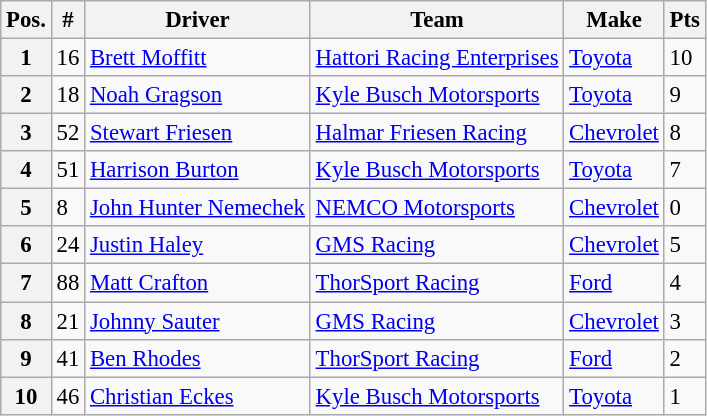<table class="wikitable" style="font-size:95%">
<tr>
<th>Pos.</th>
<th>#</th>
<th>Driver</th>
<th>Team</th>
<th>Make</th>
<th>Pts</th>
</tr>
<tr>
<th>1</th>
<td>16</td>
<td><a href='#'>Brett Moffitt</a></td>
<td><a href='#'>Hattori Racing Enterprises</a></td>
<td><a href='#'>Toyota</a></td>
<td>10</td>
</tr>
<tr>
<th>2</th>
<td>18</td>
<td><a href='#'>Noah Gragson</a></td>
<td><a href='#'>Kyle Busch Motorsports</a></td>
<td><a href='#'>Toyota</a></td>
<td>9</td>
</tr>
<tr>
<th>3</th>
<td>52</td>
<td><a href='#'>Stewart Friesen</a></td>
<td><a href='#'>Halmar Friesen Racing</a></td>
<td><a href='#'>Chevrolet</a></td>
<td>8</td>
</tr>
<tr>
<th>4</th>
<td>51</td>
<td><a href='#'>Harrison Burton</a></td>
<td><a href='#'>Kyle Busch Motorsports</a></td>
<td><a href='#'>Toyota</a></td>
<td>7</td>
</tr>
<tr>
<th>5</th>
<td>8</td>
<td><a href='#'>John Hunter Nemechek</a></td>
<td><a href='#'>NEMCO Motorsports</a></td>
<td><a href='#'>Chevrolet</a></td>
<td>0</td>
</tr>
<tr>
<th>6</th>
<td>24</td>
<td><a href='#'>Justin Haley</a></td>
<td><a href='#'>GMS Racing</a></td>
<td><a href='#'>Chevrolet</a></td>
<td>5</td>
</tr>
<tr>
<th>7</th>
<td>88</td>
<td><a href='#'>Matt Crafton</a></td>
<td><a href='#'>ThorSport Racing</a></td>
<td><a href='#'>Ford</a></td>
<td>4</td>
</tr>
<tr>
<th>8</th>
<td>21</td>
<td><a href='#'>Johnny Sauter</a></td>
<td><a href='#'>GMS Racing</a></td>
<td><a href='#'>Chevrolet</a></td>
<td>3</td>
</tr>
<tr>
<th>9</th>
<td>41</td>
<td><a href='#'>Ben Rhodes</a></td>
<td><a href='#'>ThorSport Racing</a></td>
<td><a href='#'>Ford</a></td>
<td>2</td>
</tr>
<tr>
<th>10</th>
<td>46</td>
<td><a href='#'>Christian Eckes</a></td>
<td><a href='#'>Kyle Busch Motorsports</a></td>
<td><a href='#'>Toyota</a></td>
<td>1</td>
</tr>
</table>
